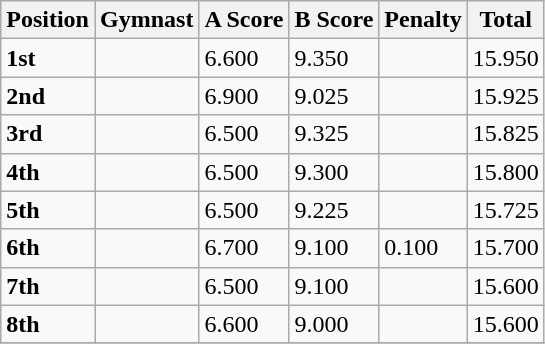<table class="wikitable sortable" style="text-align:left; font-size:100%">
<tr>
<th>Position</th>
<th>Gymnast</th>
<th>A Score</th>
<th>B Score</th>
<th>Penalty</th>
<th>Total</th>
</tr>
<tr>
<td><strong>1st</strong></td>
<td></td>
<td>6.600</td>
<td>9.350</td>
<td></td>
<td>15.950</td>
</tr>
<tr>
<td><strong>2nd</strong></td>
<td></td>
<td>6.900</td>
<td>9.025</td>
<td></td>
<td>15.925</td>
</tr>
<tr>
<td><strong>3rd</strong></td>
<td></td>
<td>6.500</td>
<td>9.325</td>
<td></td>
<td>15.825</td>
</tr>
<tr>
<td><strong>4th</strong></td>
<td></td>
<td>6.500</td>
<td>9.300</td>
<td></td>
<td>15.800</td>
</tr>
<tr>
<td><strong>5th</strong></td>
<td></td>
<td>6.500</td>
<td>9.225</td>
<td></td>
<td>15.725</td>
</tr>
<tr>
<td><strong>6th</strong></td>
<td></td>
<td>6.700</td>
<td>9.100</td>
<td>0.100</td>
<td>15.700</td>
</tr>
<tr>
<td><strong>7th</strong></td>
<td></td>
<td>6.500</td>
<td>9.100</td>
<td></td>
<td>15.600</td>
</tr>
<tr>
<td><strong>8th</strong></td>
<td></td>
<td>6.600</td>
<td>9.000</td>
<td></td>
<td>15.600</td>
</tr>
<tr>
</tr>
</table>
